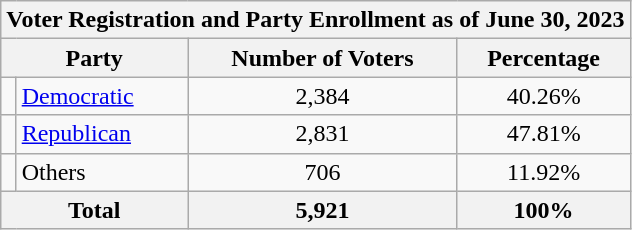<table class=wikitable>
<tr>
<th colspan = 6>Voter Registration and Party Enrollment as of June 30, 2023</th>
</tr>
<tr>
<th colspan = 2>Party</th>
<th>Number of Voters</th>
<th>Percentage</th>
</tr>
<tr>
<td></td>
<td><a href='#'>Democratic</a></td>
<td align = center>2,384</td>
<td align = center>40.26%</td>
</tr>
<tr>
<td></td>
<td><a href='#'>Republican</a></td>
<td align = center>2,831</td>
<td align = center>47.81%</td>
</tr>
<tr>
<td></td>
<td>Others</td>
<td align = center>706</td>
<td align = center>11.92%</td>
</tr>
<tr>
<th colspan = 2>Total</th>
<th align = center>5,921</th>
<th align = center>100%</th>
</tr>
</table>
